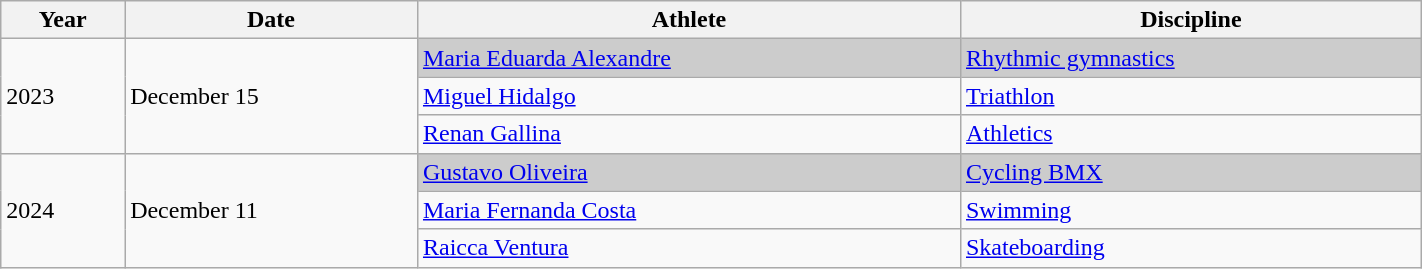<table class="wikitable"  width="75%">
<tr>
<th>Year</th>
<th>Date</th>
<th>Athlete</th>
<th>Discipline</th>
</tr>
<tr>
<td rowspan=3>2023</td>
<td rowspan=3>December 15</td>
<td style="background:#cccccc;"><a href='#'>Maria Eduarda Alexandre</a></td>
<td style="background:#cccccc;"><a href='#'>Rhythmic gymnastics</a></td>
</tr>
<tr>
<td><a href='#'>Miguel Hidalgo</a></td>
<td><a href='#'>Triathlon</a></td>
</tr>
<tr>
<td><a href='#'>Renan Gallina</a></td>
<td><a href='#'>Athletics</a></td>
</tr>
<tr>
<td rowspan=3>2024</td>
<td rowspan=3>December 11</td>
<td style="background:#cccccc;"><a href='#'>Gustavo Oliveira</a></td>
<td style="background:#cccccc;"><a href='#'>Cycling BMX</a></td>
</tr>
<tr>
<td><a href='#'>Maria Fernanda Costa</a></td>
<td><a href='#'>Swimming</a></td>
</tr>
<tr>
<td><a href='#'>Raicca Ventura</a></td>
<td><a href='#'>Skateboarding</a></td>
</tr>
</table>
